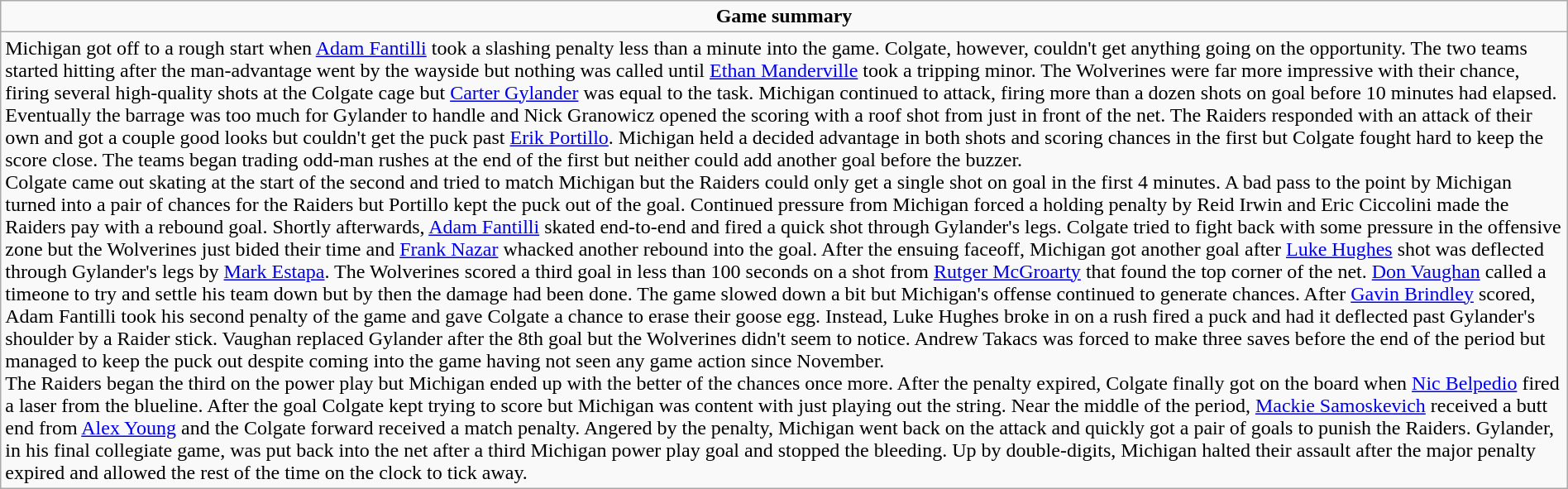<table role="presentation" class="wikitable mw-collapsible autocollapse" width=100%>
<tr>
<td align=center><strong>Game summary</strong></td>
</tr>
<tr>
<td>Michigan got off to a rough start when <a href='#'>Adam Fantilli</a> took a slashing penalty less than a minute into the game. Colgate, however, couldn't get anything going on the opportunity. The two teams started hitting after the man-advantage went by the wayside but nothing was called until <a href='#'>Ethan Manderville</a> took a tripping minor. The Wolverines were far more impressive with their chance, firing several high-quality shots at the Colgate cage but <a href='#'>Carter Gylander</a> was equal to the task. Michigan continued to attack, firing more than a dozen shots on goal before 10 minutes had elapsed. Eventually the barrage was too much for Gylander to handle and Nick Granowicz opened the scoring with a roof shot from just in front of the net. The Raiders responded with an attack of their own and got a couple good looks but couldn't get the puck past <a href='#'>Erik Portillo</a>. Michigan held a decided advantage in both shots and scoring chances in the first but Colgate fought hard to keep the score close. The teams began trading odd-man rushes at the end of the first but neither could add another goal before the buzzer.<br>Colgate came out skating at the start of the second and tried to match Michigan but the Raiders could only get a single shot on goal in the first 4 minutes. A bad pass to the point by Michigan turned into a pair of chances for the Raiders but Portillo kept the puck out of the goal. Continued pressure from Michigan forced a holding penalty by Reid Irwin and Eric Ciccolini made the Raiders pay with a rebound goal. Shortly afterwards, <a href='#'>Adam Fantilli</a> skated end-to-end and fired a quick shot through Gylander's legs. Colgate tried to fight back with some pressure in the offensive zone but the Wolverines just bided their time and <a href='#'>Frank Nazar</a> whacked another rebound into the goal. After the ensuing faceoff, Michigan got another goal after <a href='#'>Luke Hughes</a> shot was deflected through Gylander's legs by <a href='#'>Mark Estapa</a>. The Wolverines scored a third goal in less than 100 seconds on a shot from <a href='#'>Rutger McGroarty</a> that found the top corner of the net. <a href='#'>Don Vaughan</a> called a timeone to try and settle his team down but by then the damage had been done. The game slowed down a bit but Michigan's offense continued to generate chances. After <a href='#'>Gavin Brindley</a> scored, Adam Fantilli took his second penalty of the game and gave Colgate a chance to erase their goose egg. Instead, Luke Hughes broke in on a rush fired a puck and had it deflected past Gylander's shoulder by a Raider stick. Vaughan replaced Gylander after the 8th goal but the Wolverines didn't seem to notice. Andrew Takacs was forced to make three saves before the end of the period but managed to keep the puck out despite coming into the game having not seen any game action since November.<br>The Raiders began the third on the power play but Michigan ended up with the better of the chances once more. After the penalty expired, Colgate finally got on the board when <a href='#'>Nic Belpedio</a> fired a laser from the blueline. After the goal Colgate kept trying to score but Michigan was content with just playing out the string. Near the middle of the period, <a href='#'>Mackie Samoskevich</a> received a butt end from <a href='#'>Alex Young</a> and the Colgate forward received a match penalty. Angered by the penalty, Michigan went back on the attack and quickly got a pair of goals to punish the Raiders. Gylander, in his final collegiate game, was put back into the net after a third Michigan power play goal and stopped the bleeding. Up by double-digits, Michigan halted their assault after the major penalty expired and allowed the rest of the time on the clock to tick away.</td>
</tr>
</table>
